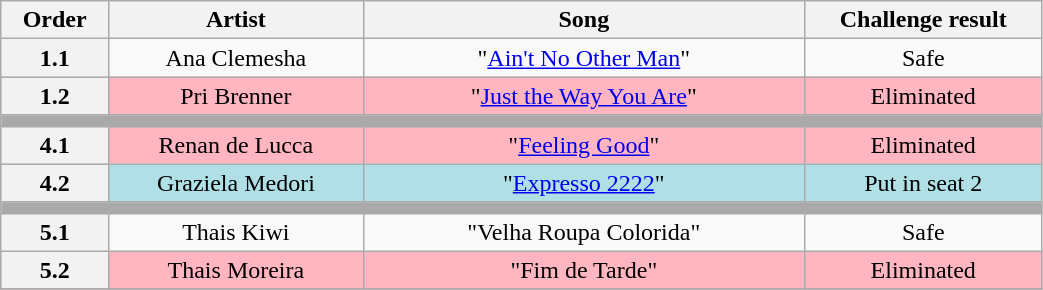<table class="wikitable" style="text-align:center; width:55%;">
<tr>
<th scope="col" width="05%">Order</th>
<th scope="col" width="15%">Artist</th>
<th scope="col" width="26%">Song</th>
<th scope="col" width="14%">Challenge result</th>
</tr>
<tr>
<th>1.1</th>
<td>Ana Clemesha</td>
<td>"<a href='#'>Ain't No Other Man</a>"</td>
<td>Safe</td>
</tr>
<tr bgcolor=FFB6C1>
<th>1.2</th>
<td>Pri Brenner</td>
<td>"<a href='#'>Just the Way You Are</a>"</td>
<td>Eliminated</td>
</tr>
<tr>
<td bgcolor=A9A9A9 colspan=4></td>
</tr>
<tr bgcolor=FFB6C1>
<th>4.1</th>
<td>Renan de Lucca</td>
<td>"<a href='#'>Feeling Good</a>"</td>
<td>Eliminated</td>
</tr>
<tr bgcolor=B0E0E6>
<th>4.2</th>
<td>Graziela Medori</td>
<td>"<a href='#'>Expresso 2222</a>"</td>
<td>Put in seat 2</td>
</tr>
<tr>
<td bgcolor=A9A9A9 colspan=4></td>
</tr>
<tr>
<th>5.1</th>
<td>Thais Kiwi</td>
<td>"Velha Roupa Colorida"</td>
<td>Safe</td>
</tr>
<tr bgcolor=FFB6C1>
<th>5.2</th>
<td>Thais Moreira</td>
<td>"Fim de Tarde"</td>
<td>Eliminated</td>
</tr>
<tr>
</tr>
</table>
